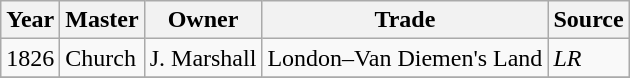<table class=" wikitable">
<tr>
<th>Year</th>
<th>Master</th>
<th>Owner</th>
<th>Trade</th>
<th>Source</th>
</tr>
<tr>
<td>1826</td>
<td>Church</td>
<td>J. Marshall</td>
<td>London–Van Diemen's Land</td>
<td><em>LR</em></td>
</tr>
<tr>
</tr>
</table>
